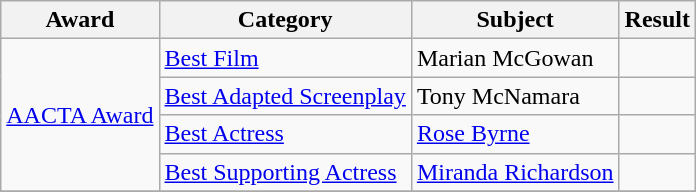<table class="wikitable">
<tr>
<th>Award</th>
<th>Category</th>
<th>Subject</th>
<th>Result</th>
</tr>
<tr>
<td rowspan=4><a href='#'>AACTA Award</a></td>
<td><a href='#'>Best Film</a></td>
<td>Marian McGowan</td>
<td></td>
</tr>
<tr>
<td><a href='#'>Best Adapted Screenplay</a></td>
<td>Tony McNamara</td>
<td></td>
</tr>
<tr>
<td><a href='#'>Best Actress</a></td>
<td><a href='#'>Rose Byrne</a></td>
<td></td>
</tr>
<tr>
<td><a href='#'>Best Supporting Actress</a></td>
<td><a href='#'>Miranda Richardson</a></td>
<td></td>
</tr>
<tr>
</tr>
</table>
